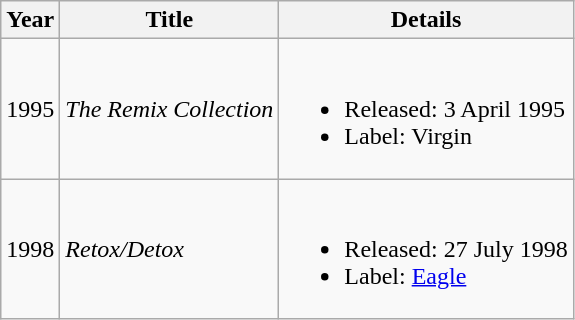<table class="wikitable">
<tr>
<th>Year</th>
<th>Title</th>
<th>Details</th>
</tr>
<tr>
<td style="text-align:center;">1995</td>
<td align="left"><em>The Remix Collection</em></td>
<td><br><ul><li>Released: 3 April 1995</li><li>Label: Virgin</li></ul></td>
</tr>
<tr>
<td style="text-align:center;">1998</td>
<td align="left"><em>Retox/Detox</em></td>
<td><br><ul><li>Released: 27 July 1998</li><li>Label: <a href='#'>Eagle</a></li></ul></td>
</tr>
</table>
